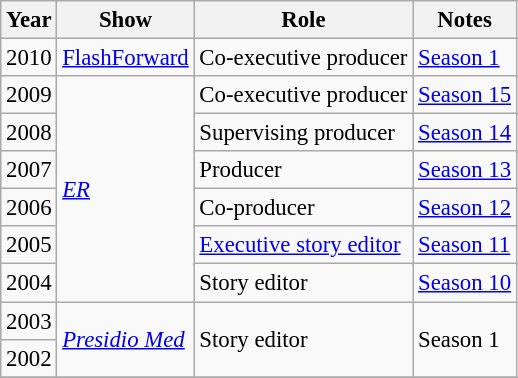<table class="wikitable" style="font-size: 95%;">
<tr>
<th>Year</th>
<th>Show</th>
<th>Role</th>
<th>Notes</th>
</tr>
<tr>
<td>2010</td>
<td rowspan=2><a href='#'>FlashForward</a></td>
<td rowspan=2>Co-executive producer</td>
<td rowspan=2><a href='#'>Season 1</a></td>
</tr>
<tr>
<td rowspan=2>2009</td>
</tr>
<tr>
<td rowspan=12><em><a href='#'>ER</a></em></td>
<td rowspan=2>Co-executive producer</td>
<td rowspan=2><a href='#'>Season 15</a></td>
</tr>
<tr>
<td rowspan=2>2008</td>
</tr>
<tr>
<td rowspan=2>Supervising producer</td>
<td rowspan=2><a href='#'>Season 14</a></td>
</tr>
<tr>
<td rowspan=2>2007</td>
</tr>
<tr>
<td rowspan=2>Producer</td>
<td rowspan=2><a href='#'>Season 13</a></td>
</tr>
<tr>
<td rowspan=2>2006</td>
</tr>
<tr>
<td rowspan=2>Co-producer</td>
<td rowspan=2><a href='#'>Season 12</a></td>
</tr>
<tr>
<td rowspan=2>2005</td>
</tr>
<tr>
<td rowspan=2><a href='#'>Executive story editor</a></td>
<td rowspan=2><a href='#'>Season 11</a></td>
</tr>
<tr>
<td rowspan=2>2004</td>
</tr>
<tr>
<td rowspan=2>Story editor</td>
<td rowspan=2><a href='#'>Season 10</a></td>
</tr>
<tr>
<td rowspan=2>2003</td>
</tr>
<tr>
<td rowspan=2><em><a href='#'>Presidio Med</a></em></td>
<td rowspan=2>Story editor</td>
<td rowspan=2>Season 1</td>
</tr>
<tr>
<td>2002</td>
</tr>
<tr>
</tr>
</table>
